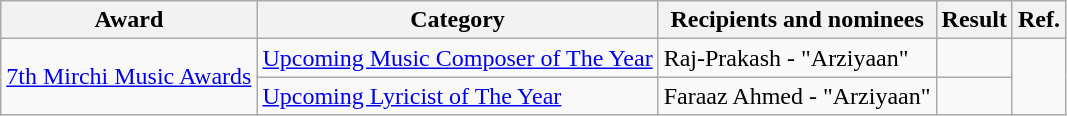<table class="wikitable sortable">
<tr>
<th>Award</th>
<th>Category</th>
<th>Recipients and nominees</th>
<th>Result</th>
<th>Ref.</th>
</tr>
<tr>
<td rowspan=2><a href='#'>7th Mirchi Music Awards</a></td>
<td><a href='#'>Upcoming Music Composer of The Year</a></td>
<td>Raj-Prakash - "Arziyaan"</td>
<td></td>
<td rowspan=2></td>
</tr>
<tr>
<td><a href='#'>Upcoming Lyricist of The Year</a></td>
<td>Faraaz Ahmed - "Arziyaan"</td>
<td></td>
</tr>
</table>
